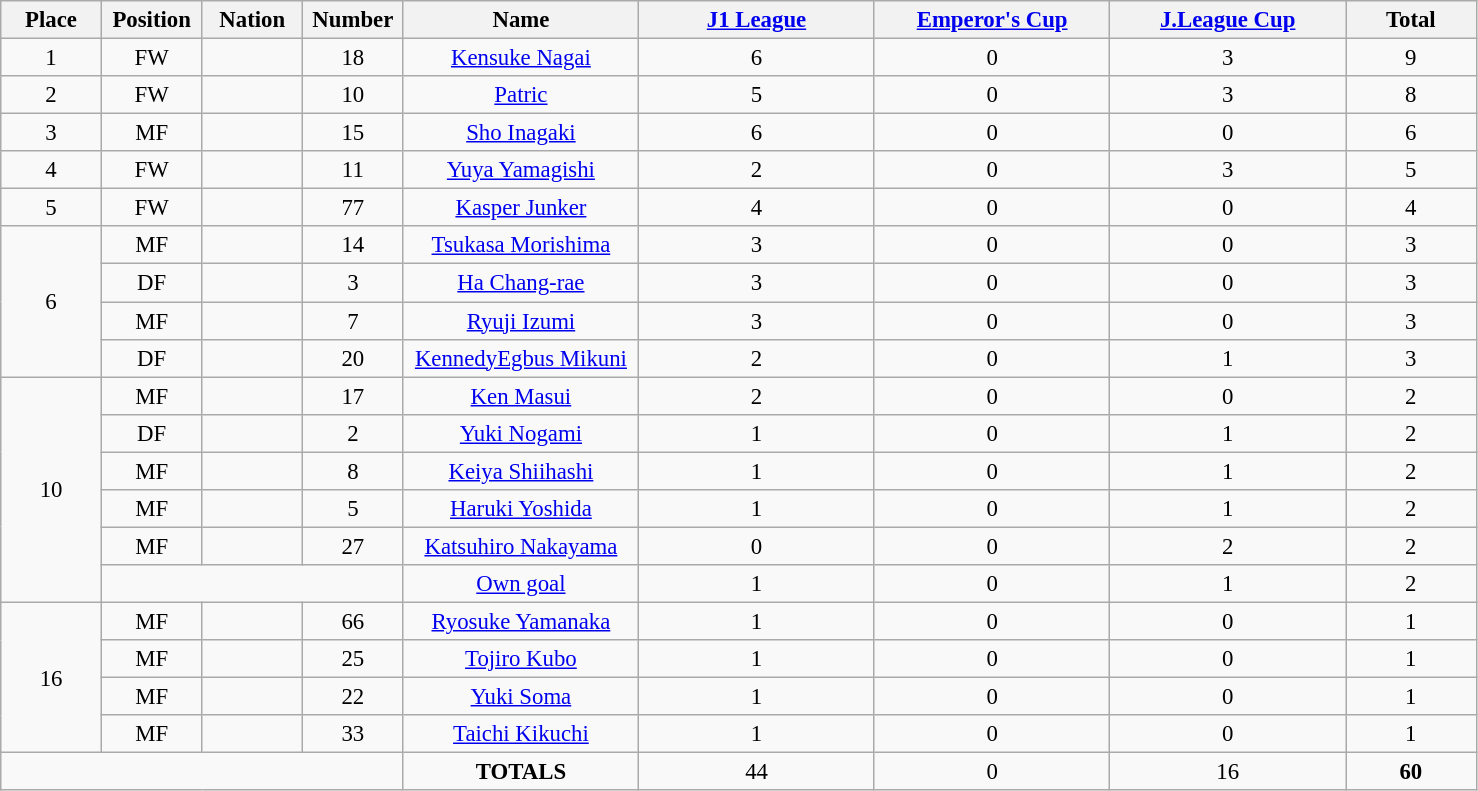<table class="wikitable" style="font-size: 95%; text-align: center;">
<tr>
<th width=60>Place</th>
<th width=60>Position</th>
<th width=60>Nation</th>
<th width=60>Number</th>
<th width=150>Name</th>
<th width=150><a href='#'>J1 League</a></th>
<th width=150><a href='#'>Emperor's Cup</a></th>
<th width=150><a href='#'>J.League Cup</a></th>
<th width=80>Total</th>
</tr>
<tr>
<td>1</td>
<td>FW</td>
<td></td>
<td>18</td>
<td><a href='#'>Kensuke Nagai</a></td>
<td>6</td>
<td>0</td>
<td>3</td>
<td>9</td>
</tr>
<tr>
<td>2</td>
<td>FW</td>
<td></td>
<td>10</td>
<td><a href='#'>Patric</a></td>
<td>5</td>
<td>0</td>
<td>3</td>
<td>8</td>
</tr>
<tr>
<td>3</td>
<td>MF</td>
<td></td>
<td>15</td>
<td><a href='#'>Sho Inagaki</a></td>
<td>6</td>
<td>0</td>
<td>0</td>
<td>6</td>
</tr>
<tr>
<td>4</td>
<td>FW</td>
<td></td>
<td>11</td>
<td><a href='#'>Yuya Yamagishi</a></td>
<td>2</td>
<td>0</td>
<td>3</td>
<td>5</td>
</tr>
<tr>
<td>5</td>
<td>FW</td>
<td></td>
<td>77</td>
<td><a href='#'>Kasper Junker</a></td>
<td>4</td>
<td>0</td>
<td>0</td>
<td>4</td>
</tr>
<tr>
<td rowspan="4">6</td>
<td>MF</td>
<td></td>
<td>14</td>
<td><a href='#'>Tsukasa Morishima</a></td>
<td>3</td>
<td>0</td>
<td>0</td>
<td>3</td>
</tr>
<tr>
<td>DF</td>
<td></td>
<td>3</td>
<td><a href='#'>Ha Chang-rae</a></td>
<td>3</td>
<td>0</td>
<td>0</td>
<td>3</td>
</tr>
<tr>
<td>MF</td>
<td></td>
<td>7</td>
<td><a href='#'>Ryuji Izumi</a></td>
<td>3</td>
<td>0</td>
<td>0</td>
<td>3</td>
</tr>
<tr>
<td>DF</td>
<td></td>
<td>20</td>
<td><a href='#'>KennedyEgbus Mikuni</a></td>
<td>2</td>
<td>0</td>
<td>1</td>
<td>3</td>
</tr>
<tr>
<td rowspan="6">10</td>
<td>MF</td>
<td></td>
<td>17</td>
<td><a href='#'>Ken Masui</a></td>
<td>2</td>
<td>0</td>
<td>0</td>
<td>2</td>
</tr>
<tr>
<td>DF</td>
<td></td>
<td>2</td>
<td><a href='#'>Yuki Nogami</a></td>
<td>1</td>
<td>0</td>
<td>1</td>
<td>2</td>
</tr>
<tr>
<td>MF</td>
<td></td>
<td>8</td>
<td><a href='#'>Keiya Shiihashi</a></td>
<td>1</td>
<td>0</td>
<td>1</td>
<td>2</td>
</tr>
<tr>
<td>MF</td>
<td></td>
<td>5</td>
<td><a href='#'>Haruki Yoshida</a></td>
<td>1</td>
<td>0</td>
<td>1</td>
<td>2</td>
</tr>
<tr>
<td>MF</td>
<td></td>
<td>27</td>
<td><a href='#'>Katsuhiro Nakayama</a></td>
<td>0</td>
<td>0</td>
<td>2</td>
<td>2</td>
</tr>
<tr>
<td colspan="3"></td>
<td><a href='#'>Own goal</a></td>
<td>1</td>
<td>0</td>
<td>1</td>
<td>2</td>
</tr>
<tr>
<td rowspan="4">16</td>
<td>MF</td>
<td></td>
<td>66</td>
<td><a href='#'>Ryosuke Yamanaka</a></td>
<td>1</td>
<td>0</td>
<td>0</td>
<td>1</td>
</tr>
<tr>
<td>MF</td>
<td></td>
<td>25</td>
<td><a href='#'>Tojiro Kubo</a></td>
<td>1</td>
<td>0</td>
<td>0</td>
<td>1</td>
</tr>
<tr>
<td>MF</td>
<td></td>
<td>22</td>
<td><a href='#'>Yuki Soma</a></td>
<td>1</td>
<td>0</td>
<td>0</td>
<td>1</td>
</tr>
<tr>
<td>MF</td>
<td></td>
<td>33</td>
<td><a href='#'>Taichi Kikuchi</a></td>
<td>1</td>
<td>0</td>
<td>0</td>
<td>1</td>
</tr>
<tr>
<td colspan="4"></td>
<td><strong>TOTALS</strong></td>
<td>44</td>
<td>0</td>
<td>16</td>
<td><strong>60</strong></td>
</tr>
</table>
